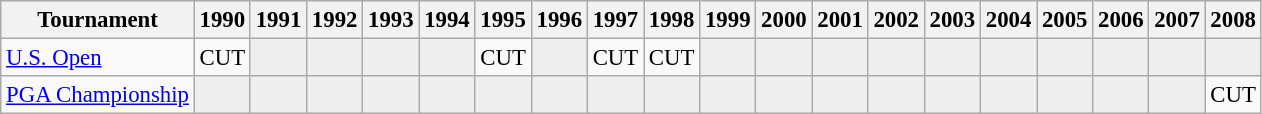<table class="wikitable" style="font-size:95%;text-align:center;">
<tr>
<th>Tournament</th>
<th>1990</th>
<th>1991</th>
<th>1992</th>
<th>1993</th>
<th>1994</th>
<th>1995</th>
<th>1996</th>
<th>1997</th>
<th>1998</th>
<th>1999</th>
<th>2000</th>
<th>2001</th>
<th>2002</th>
<th>2003</th>
<th>2004</th>
<th>2005</th>
<th>2006</th>
<th>2007</th>
<th>2008</th>
</tr>
<tr>
<td align=left><a href='#'>U.S. Open</a></td>
<td>CUT</td>
<td style="background:#eeeeee;"></td>
<td style="background:#eeeeee;"></td>
<td style="background:#eeeeee;"></td>
<td style="background:#eeeeee;"></td>
<td>CUT</td>
<td style="background:#eeeeee;"></td>
<td>CUT</td>
<td>CUT</td>
<td style="background:#eeeeee;"></td>
<td style="background:#eeeeee;"></td>
<td style="background:#eeeeee;"></td>
<td style="background:#eeeeee;"></td>
<td style="background:#eeeeee;"></td>
<td style="background:#eeeeee;"></td>
<td style="background:#eeeeee;"></td>
<td style="background:#eeeeee;"></td>
<td style="background:#eeeeee;"></td>
<td style="background:#eeeeee;"></td>
</tr>
<tr>
<td align=left><a href='#'>PGA Championship</a></td>
<td style="background:#eeeeee;"></td>
<td style="background:#eeeeee;"></td>
<td style="background:#eeeeee;"></td>
<td style="background:#eeeeee;"></td>
<td style="background:#eeeeee;"></td>
<td style="background:#eeeeee;"></td>
<td style="background:#eeeeee;"></td>
<td style="background:#eeeeee;"></td>
<td style="background:#eeeeee;"></td>
<td style="background:#eeeeee;"></td>
<td style="background:#eeeeee;"></td>
<td style="background:#eeeeee;"></td>
<td style="background:#eeeeee;"></td>
<td style="background:#eeeeee;"></td>
<td style="background:#eeeeee;"></td>
<td style="background:#eeeeee;"></td>
<td style="background:#eeeeee;"></td>
<td style="background:#eeeeee;"></td>
<td>CUT</td>
</tr>
</table>
